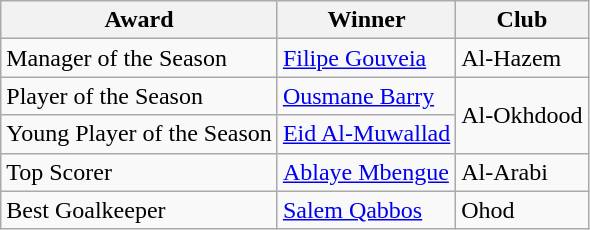<table class="wikitable">
<tr>
<th>Award</th>
<th>Winner</th>
<th>Club</th>
</tr>
<tr>
<td>Manager of the Season</td>
<td> <a href='#'>Filipe Gouveia</a></td>
<td>Al-Hazem</td>
</tr>
<tr>
<td>Player of the Season</td>
<td> <a href='#'>Ousmane Barry</a></td>
<td rowspan="2">Al-Okhdood</td>
</tr>
<tr>
<td>Young Player of the Season</td>
<td> <a href='#'>Eid Al-Muwallad</a></td>
</tr>
<tr>
<td>Top Scorer</td>
<td> <a href='#'>Ablaye Mbengue</a></td>
<td>Al-Arabi</td>
</tr>
<tr>
<td>Best Goalkeeper</td>
<td> <a href='#'>Salem Qabbos</a></td>
<td>Ohod</td>
</tr>
</table>
